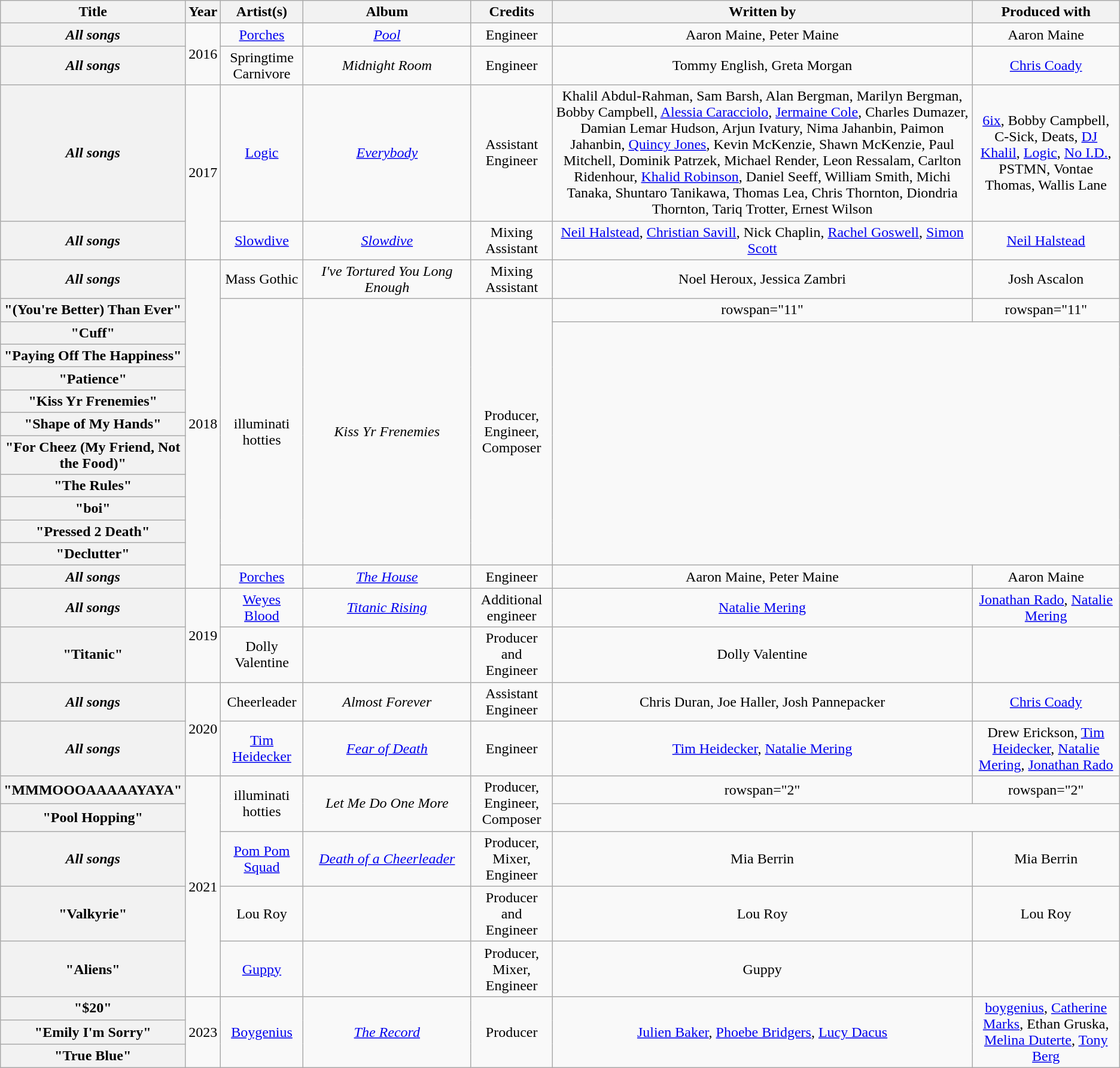<table class="wikitable plainrowheaders" style="text-align:center;">
<tr>
<th scope="col" style="width:160px;">Title</th>
<th scope="col">Year</th>
<th scope="col">Artist(s)</th>
<th scope="col" style="width:180px;">Album</th>
<th scope="col">Credits</th>
<th scope="col">Written by</th>
<th scope="col">Produced with</th>
</tr>
<tr>
<th scope="row"><em>All songs</em></th>
<td rowspan="2">2016</td>
<td><a href='#'>Porches</a></td>
<td><em><a href='#'>Pool</a></em></td>
<td>Engineer</td>
<td>Aaron Maine, Peter Maine</td>
<td>Aaron Maine</td>
</tr>
<tr>
<th scope="row"><em>All songs</em></th>
<td>Springtime Carnivore</td>
<td><em>Midnight Room</em></td>
<td>Engineer</td>
<td>Tommy English, Greta Morgan</td>
<td><a href='#'>Chris Coady</a></td>
</tr>
<tr>
<th scope="row"><em>All songs</em></th>
<td rowspan="2">2017</td>
<td><a href='#'>Logic</a></td>
<td><em><a href='#'>Everybody</a></em></td>
<td>Assistant Engineer</td>
<td>Khalil Abdul-Rahman, Sam Barsh, Alan Bergman, Marilyn Bergman, Bobby Campbell, <a href='#'>Alessia Caracciolo</a>, <a href='#'>Jermaine Cole</a>, Charles Dumazer, Damian Lemar Hudson, Arjun Ivatury, Nima Jahanbin, Paimon Jahanbin, <a href='#'>Quincy Jones</a>, Kevin McKenzie, Shawn McKenzie, Paul Mitchell, Dominik Patrzek, Michael Render, Leon Ressalam, Carlton Ridenhour, <a href='#'>Khalid Robinson</a>, Daniel Seeff, William Smith, Michi Tanaka, Shuntaro Tanikawa, Thomas Lea, Chris Thornton, Diondria Thornton, Tariq Trotter, Ernest Wilson</td>
<td><a href='#'>6ix</a>, Bobby Campbell, C-Sick, Deats, <a href='#'>DJ Khalil</a>, <a href='#'>Logic</a>, <a href='#'>No I.D.</a>, PSTMN, Vontae Thomas, Wallis Lane</td>
</tr>
<tr>
<th scope="row"><em>All songs</em></th>
<td><a href='#'>Slowdive</a></td>
<td><em><a href='#'>Slowdive</a></em></td>
<td>Mixing Assistant</td>
<td><a href='#'>Neil Halstead</a>, <a href='#'>Christian Savill</a>, Nick Chaplin, <a href='#'>Rachel Goswell</a>, <a href='#'>Simon Scott</a></td>
<td><a href='#'>Neil Halstead</a></td>
</tr>
<tr>
<th scope="row"><em>All songs</em></th>
<td rowspan="13">2018</td>
<td>Mass Gothic</td>
<td><em>I've Tortured You Long Enough</em></td>
<td>Mixing Assistant</td>
<td>Noel Heroux, Jessica Zambri</td>
<td>Josh Ascalon</td>
</tr>
<tr>
<th scope="row">"(You're Better) Than Ever"</th>
<td rowspan="11">illuminati hotties</td>
<td rowspan="11"><em>Kiss Yr Frenemies</em></td>
<td rowspan="11">Producer, Engineer, Composer</td>
<td>rowspan="11" </td>
<td>rowspan="11" </td>
</tr>
<tr>
<th scope="row">"Cuff"</th>
</tr>
<tr>
<th scope="row">"Paying Off The Happiness"</th>
</tr>
<tr>
<th scope="row">"Patience"</th>
</tr>
<tr>
<th scope="row">"Kiss Yr Frenemies"</th>
</tr>
<tr>
<th scope="row">"Shape of My Hands"</th>
</tr>
<tr>
<th scope="row">"For Cheez (My Friend, Not the Food)"</th>
</tr>
<tr>
<th scope="row">"The Rules"</th>
</tr>
<tr>
<th scope="row">"boi"</th>
</tr>
<tr>
<th scope="row">"Pressed 2 Death"</th>
</tr>
<tr>
<th scope="row">"Declutter"</th>
</tr>
<tr>
<th scope="row"><em>All songs</em></th>
<td><a href='#'>Porches</a></td>
<td><em><a href='#'>The House</a></em></td>
<td>Engineer</td>
<td>Aaron Maine, Peter Maine</td>
<td>Aaron Maine</td>
</tr>
<tr>
<th scope="row"><em>All songs</em></th>
<td rowspan="2">2019</td>
<td><a href='#'>Weyes Blood</a></td>
<td><em><a href='#'>Titanic Rising</a></em></td>
<td>Additional engineer</td>
<td><a href='#'>Natalie Mering</a></td>
<td><a href='#'>Jonathan Rado</a>, <a href='#'>Natalie Mering</a></td>
</tr>
<tr>
<th scope="row">"Titanic"</th>
<td>Dolly Valentine</td>
<td></td>
<td>Producer and Engineer</td>
<td>Dolly Valentine</td>
<td></td>
</tr>
<tr>
<th scope="row"><em>All songs</em></th>
<td rowspan="2">2020</td>
<td>Cheerleader</td>
<td><em>Almost Forever</em></td>
<td>Assistant Engineer</td>
<td>Chris Duran, Joe Haller, Josh Pannepacker</td>
<td><a href='#'>Chris Coady</a></td>
</tr>
<tr>
<th scope="row"><em>All songs</em></th>
<td><a href='#'>Tim Heidecker</a></td>
<td><em><a href='#'>Fear of Death</a></em></td>
<td>Engineer</td>
<td><a href='#'>Tim Heidecker</a>, <a href='#'>Natalie Mering</a></td>
<td>Drew Erickson, <a href='#'>Tim Heidecker</a>, <a href='#'>Natalie Mering</a>, <a href='#'>Jonathan Rado</a></td>
</tr>
<tr>
<th scope="row">"MMMOOOAAAAAYAYA"</th>
<td rowspan="5">2021</td>
<td rowspan="2">illuminati hotties</td>
<td rowspan="2"><em>Let Me Do One More</em></td>
<td rowspan="2">Producer, Engineer, Composer</td>
<td>rowspan="2" </td>
<td>rowspan="2" </td>
</tr>
<tr>
<th scope="row">"Pool Hopping"</th>
</tr>
<tr>
<th scope="row"><em>All songs</em></th>
<td><a href='#'>Pom Pom Squad</a></td>
<td><em><a href='#'>Death of a Cheerleader</a></em></td>
<td>Producer, Mixer, Engineer</td>
<td>Mia Berrin</td>
<td>Mia Berrin</td>
</tr>
<tr>
<th scope="row">"Valkyrie"</th>
<td>Lou Roy</td>
<td></td>
<td>Producer and Engineer</td>
<td>Lou Roy</td>
<td>Lou Roy</td>
</tr>
<tr>
<th scope="row">"Aliens"</th>
<td><a href='#'>Guppy</a></td>
<td></td>
<td>Producer, Mixer, Engineer</td>
<td>Guppy</td>
<td></td>
</tr>
<tr>
<th scope="row">"$20"</th>
<td rowspan="3">2023</td>
<td rowspan="3"><a href='#'>Boygenius</a></td>
<td rowspan="3"><em><a href='#'>The Record</a></em></td>
<td rowspan="3">Producer</td>
<td rowspan="3"><a href='#'>Julien Baker</a>, <a href='#'>Phoebe Bridgers</a>, <a href='#'>Lucy Dacus</a></td>
<td rowspan="3"><a href='#'>boygenius</a>, <a href='#'>Catherine Marks</a>, Ethan Gruska, <a href='#'>Melina Duterte</a>, <a href='#'>Tony Berg</a></td>
</tr>
<tr>
<th scope="row">"Emily I'm Sorry"</th>
</tr>
<tr>
<th scope="row">"True Blue"</th>
</tr>
</table>
